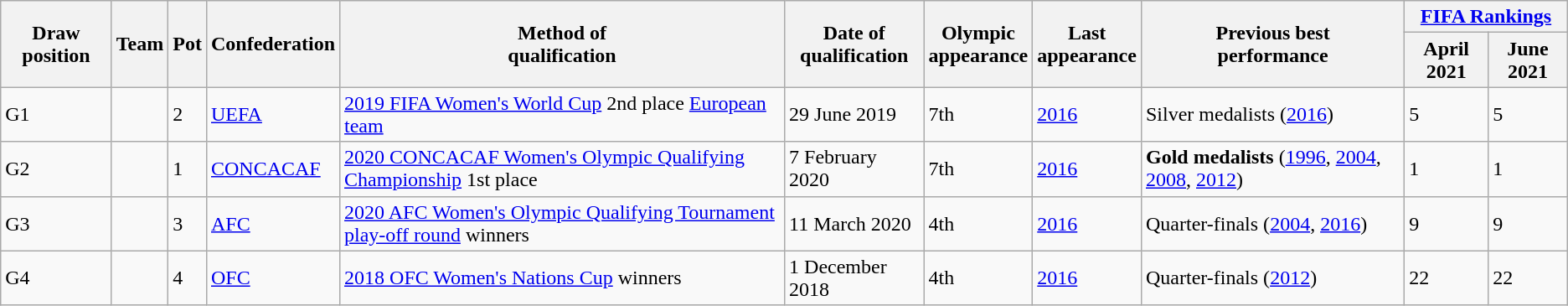<table class="wikitable sortable">
<tr>
<th rowspan="2">Draw position</th>
<th rowspan="2">Team</th>
<th rowspan="2">Pot</th>
<th rowspan="2">Confederation</th>
<th rowspan="2">Method of<br>qualification</th>
<th rowspan="2">Date of<br>qualification</th>
<th rowspan="2">Olympic<br>appearance</th>
<th rowspan="2">Last<br>appearance</th>
<th rowspan="2">Previous best<br>performance</th>
<th colspan="2"><a href='#'>FIFA Rankings</a></th>
</tr>
<tr>
<th>April 2021</th>
<th>June 2021</th>
</tr>
<tr>
<td>G1</td>
<td style=white-space:nowrap></td>
<td>2</td>
<td><a href='#'>UEFA</a></td>
<td><a href='#'>2019 FIFA Women's World Cup</a> 2nd place <a href='#'>European team</a></td>
<td>29 June 2019</td>
<td data-sort-value="7">7th</td>
<td><a href='#'>2016</a></td>
<td data-sort-value="2">Silver medalists (<a href='#'>2016</a>)</td>
<td>5</td>
<td>5</td>
</tr>
<tr>
<td>G2</td>
<td style=white-space:nowrap></td>
<td>1</td>
<td><a href='#'>CONCACAF</a></td>
<td><a href='#'>2020 CONCACAF Women's Olympic Qualifying Championship</a> 1st place</td>
<td>7 February 2020</td>
<td data-sort-value="7">7th</td>
<td><a href='#'>2016</a></td>
<td data-sort-value="1"><strong>Gold medalists</strong> (<a href='#'>1996</a>, <a href='#'>2004</a>, <a href='#'>2008</a>, <a href='#'>2012</a>)</td>
<td>1</td>
<td>1</td>
</tr>
<tr>
<td>G3</td>
<td style=white-space:nowrap></td>
<td>3</td>
<td><a href='#'>AFC</a></td>
<td><a href='#'>2020 AFC Women's Olympic Qualifying Tournament play-off round</a> winners</td>
<td>11 March 2020</td>
<td data-sort-value="4">4th</td>
<td><a href='#'>2016</a></td>
<td data-sort-value="5">Quarter-finals (<a href='#'>2004</a>, <a href='#'>2016</a>)</td>
<td>9</td>
<td>9</td>
</tr>
<tr>
<td>G4</td>
<td style=white-space:nowrap></td>
<td>4</td>
<td><a href='#'>OFC</a></td>
<td><a href='#'>2018 OFC Women's Nations Cup</a> winners</td>
<td>1 December 2018</td>
<td data-sort-value="4">4th</td>
<td><a href='#'>2016</a></td>
<td data-sort-value="5">Quarter-finals (<a href='#'>2012</a>)</td>
<td>22</td>
<td>22</td>
</tr>
</table>
